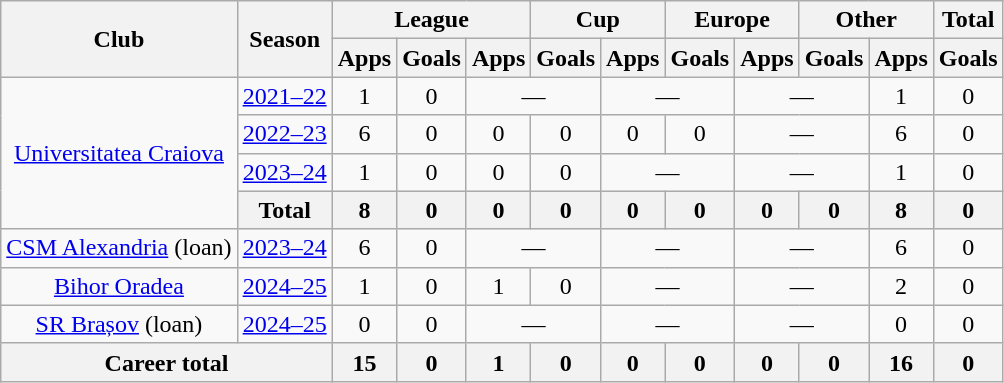<table class="wikitable" style="text-align:center">
<tr>
<th rowspan="2">Club</th>
<th rowspan="2">Season</th>
<th colspan="3">League</th>
<th colspan="2">Cup</th>
<th colspan="2">Europe</th>
<th colspan="2">Other</th>
<th colspan="3">Total</th>
</tr>
<tr>
<th>Apps</th>
<th>Goals</th>
<th>Apps</th>
<th>Goals</th>
<th>Apps</th>
<th>Goals</th>
<th>Apps</th>
<th>Goals</th>
<th>Apps</th>
<th>Goals</th>
</tr>
<tr>
<td rowspan="4"><a href='#'>Universitatea Craiova</a></td>
<td><a href='#'>2021–22</a></td>
<td>1</td>
<td>0</td>
<td colspan="2">—</td>
<td colspan="2">—</td>
<td colspan="2">—</td>
<td>1</td>
<td>0</td>
</tr>
<tr>
<td><a href='#'>2022–23</a></td>
<td>6</td>
<td>0</td>
<td>0</td>
<td>0</td>
<td>0</td>
<td>0</td>
<td colspan="2">—</td>
<td>6</td>
<td>0</td>
</tr>
<tr>
<td><a href='#'>2023–24</a></td>
<td>1</td>
<td>0</td>
<td>0</td>
<td>0</td>
<td colspan="2">—</td>
<td colspan="2">—</td>
<td>1</td>
<td>0</td>
</tr>
<tr>
<th colspan="1">Total</th>
<th>8</th>
<th>0</th>
<th>0</th>
<th>0</th>
<th>0</th>
<th>0</th>
<th>0</th>
<th>0</th>
<th>8</th>
<th>0</th>
</tr>
<tr>
<td rowspan="1"><a href='#'>CSM Alexandria</a> (loan)</td>
<td><a href='#'>2023–24</a></td>
<td>6</td>
<td>0</td>
<td colspan="2">—</td>
<td colspan="2">—</td>
<td colspan="2">—</td>
<td>6</td>
<td>0</td>
</tr>
<tr>
<td><a href='#'>Bihor Oradea</a></td>
<td><a href='#'>2024–25</a></td>
<td>1</td>
<td>0</td>
<td>1</td>
<td>0</td>
<td colspan="2">—</td>
<td colspan="2">—</td>
<td>2</td>
<td>0</td>
</tr>
<tr>
<td rowspan="1"><a href='#'>SR Brașov</a> (loan)</td>
<td><a href='#'>2024–25</a></td>
<td>0</td>
<td>0</td>
<td colspan="2">—</td>
<td colspan="2">—</td>
<td colspan="2">—</td>
<td>0</td>
<td>0</td>
</tr>
<tr>
<th colspan="2">Career total</th>
<th>15</th>
<th>0</th>
<th>1</th>
<th>0</th>
<th>0</th>
<th>0</th>
<th>0</th>
<th>0</th>
<th>16</th>
<th>0</th>
</tr>
</table>
